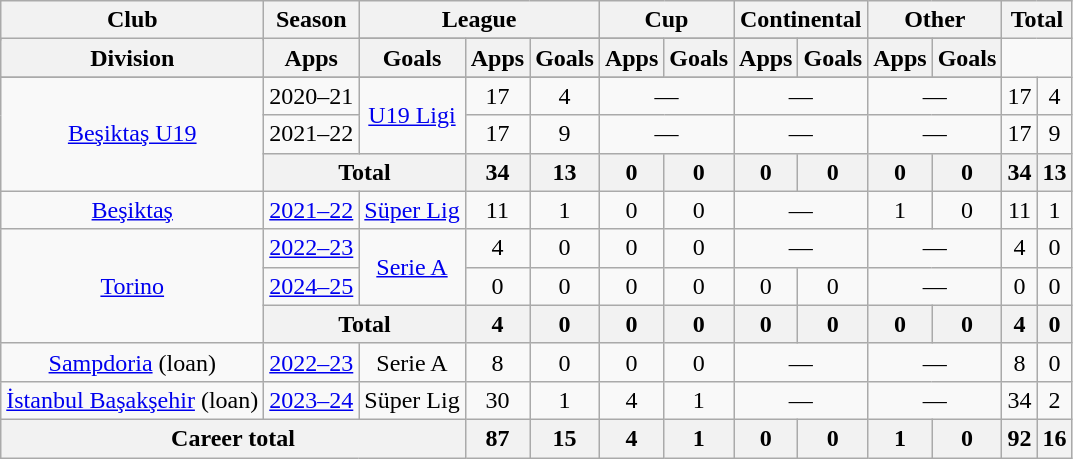<table class="wikitable" style="text-align:center">
<tr>
<th rowspan="2">Club</th>
<th rowspan="2">Season</th>
<th colspan="3">League</th>
<th colspan="2">Cup</th>
<th colspan="2">Continental</th>
<th colspan="2">Other</th>
<th colspan="2">Total</th>
</tr>
<tr>
</tr>
<tr>
<th>Division</th>
<th>Apps</th>
<th>Goals</th>
<th>Apps</th>
<th>Goals</th>
<th>Apps</th>
<th>Goals</th>
<th>Apps</th>
<th>Goals</th>
<th>Apps</th>
<th>Goals</th>
</tr>
<tr>
</tr>
<tr>
<td rowspan="3"><a href='#'>Beşiktaş U19</a></td>
<td>2020–21</td>
<td rowspan="2"><a href='#'>U19 Ligi</a></td>
<td>17</td>
<td>4</td>
<td colspan="2">—</td>
<td colspan="2">—</td>
<td colspan="2">—</td>
<td>17</td>
<td>4</td>
</tr>
<tr>
<td>2021–22</td>
<td>17</td>
<td>9</td>
<td colspan="2">—</td>
<td colspan="2">—</td>
<td colspan="2">—</td>
<td>17</td>
<td>9</td>
</tr>
<tr>
<th colspan="2">Total</th>
<th>34</th>
<th>13</th>
<th>0</th>
<th>0</th>
<th>0</th>
<th>0</th>
<th>0</th>
<th>0</th>
<th>34</th>
<th>13</th>
</tr>
<tr>
<td><a href='#'>Beşiktaş</a></td>
<td><a href='#'>2021–22</a></td>
<td><a href='#'>Süper Lig</a></td>
<td>11</td>
<td>1</td>
<td>0</td>
<td>0</td>
<td colspan="2">—</td>
<td>1</td>
<td>0</td>
<td>11</td>
<td>1</td>
</tr>
<tr>
<td rowspan="3"><a href='#'>Torino</a></td>
<td><a href='#'>2022–23</a></td>
<td rowspan="2"><a href='#'>Serie A</a></td>
<td>4</td>
<td>0</td>
<td>0</td>
<td>0</td>
<td colspan="2">—</td>
<td colspan="2">—</td>
<td>4</td>
<td>0</td>
</tr>
<tr>
<td><a href='#'>2024–25</a></td>
<td>0</td>
<td>0</td>
<td>0</td>
<td>0</td>
<td>0</td>
<td>0</td>
<td colspan="2">—</td>
<td>0</td>
<td>0</td>
</tr>
<tr>
<th colspan="2">Total</th>
<th>4</th>
<th>0</th>
<th>0</th>
<th>0</th>
<th>0</th>
<th>0</th>
<th>0</th>
<th>0</th>
<th>4</th>
<th>0</th>
</tr>
<tr>
<td><a href='#'>Sampdoria</a> (loan)</td>
<td><a href='#'>2022–23</a></td>
<td>Serie A</td>
<td>8</td>
<td>0</td>
<td>0</td>
<td>0</td>
<td colspan="2">—</td>
<td colspan="2">—</td>
<td>8</td>
<td>0</td>
</tr>
<tr>
<td><a href='#'>İstanbul Başakşehir</a> (loan)</td>
<td><a href='#'>2023–24</a></td>
<td>Süper Lig</td>
<td>30</td>
<td>1</td>
<td>4</td>
<td>1</td>
<td colspan="2">—</td>
<td colspan="2">—</td>
<td>34</td>
<td>2</td>
</tr>
<tr>
<th colspan="3">Career total</th>
<th>87</th>
<th>15</th>
<th>4</th>
<th>1</th>
<th>0</th>
<th>0</th>
<th>1</th>
<th>0</th>
<th>92</th>
<th>16</th>
</tr>
</table>
